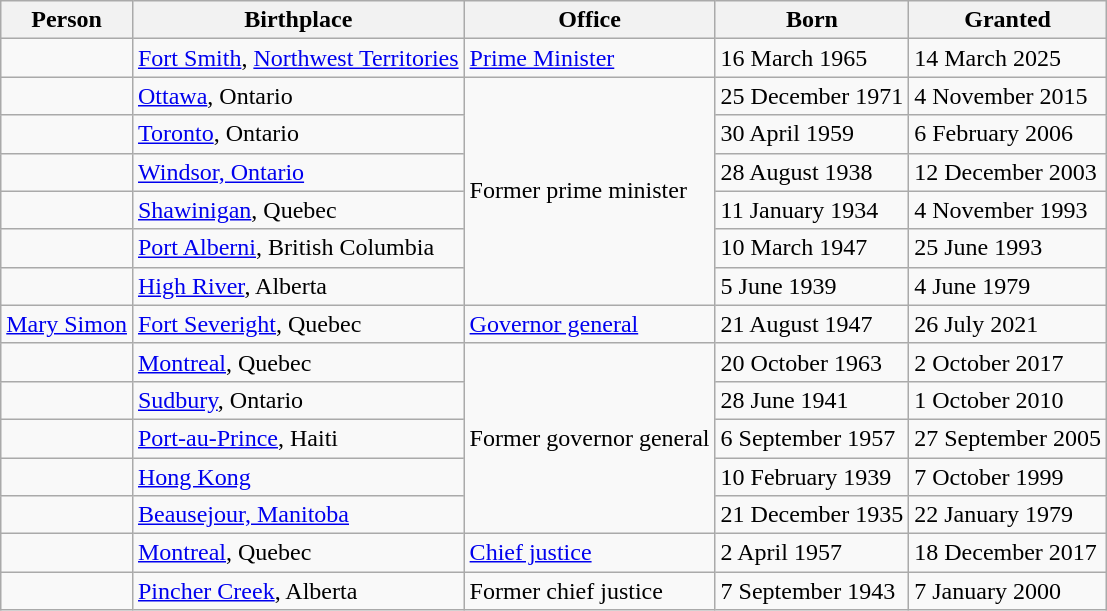<table class="wikitable sortable">
<tr>
<th>Person</th>
<th>Birthplace</th>
<th>Office</th>
<th>Born</th>
<th>Granted</th>
</tr>
<tr>
<td></td>
<td><a href='#'>Fort Smith</a>, <a href='#'>Northwest Territories</a></td>
<td><a href='#'>Prime Minister</a></td>
<td>16 March 1965</td>
<td>14 March 2025</td>
</tr>
<tr>
<td></td>
<td><a href='#'>Ottawa</a>, Ontario</td>
<td rowspan="6">Former prime minister</td>
<td>25 December 1971</td>
<td>4 November 2015</td>
</tr>
<tr>
<td></td>
<td><a href='#'>Toronto</a>, Ontario</td>
<td>30 April 1959</td>
<td>6 February 2006</td>
</tr>
<tr>
<td></td>
<td><a href='#'>Windsor, Ontario</a></td>
<td>28 August 1938</td>
<td>12 December 2003</td>
</tr>
<tr>
<td></td>
<td><a href='#'>Shawinigan</a>, Quebec</td>
<td>11 January 1934</td>
<td>4 November 1993</td>
</tr>
<tr>
<td></td>
<td><a href='#'>Port Alberni</a>, British Columbia</td>
<td>10 March 1947</td>
<td>25 June 1993</td>
</tr>
<tr>
<td></td>
<td><a href='#'>High River</a>, Alberta</td>
<td>5 June 1939</td>
<td>4 June 1979</td>
</tr>
<tr>
<td><a href='#'>Mary Simon</a></td>
<td><a href='#'>Fort Severight</a>, Quebec</td>
<td><a href='#'>Governor general</a></td>
<td>21 August 1947</td>
<td>26 July 2021</td>
</tr>
<tr>
<td></td>
<td><a href='#'>Montreal</a>, Quebec</td>
<td rowspan="5">Former governor general</td>
<td>20 October 1963</td>
<td>2 October 2017</td>
</tr>
<tr>
<td></td>
<td><a href='#'>Sudbury</a>, Ontario</td>
<td>28 June 1941</td>
<td>1 October 2010</td>
</tr>
<tr>
<td></td>
<td><a href='#'>Port-au-Prince</a>, Haiti</td>
<td>6 September 1957</td>
<td>27 September 2005</td>
</tr>
<tr>
<td></td>
<td><a href='#'>Hong Kong</a></td>
<td>10 February 1939</td>
<td>7 October 1999</td>
</tr>
<tr>
<td></td>
<td><a href='#'>Beausejour, Manitoba</a></td>
<td>21 December 1935</td>
<td>22 January 1979</td>
</tr>
<tr>
<td></td>
<td><a href='#'>Montreal</a>, Quebec</td>
<td><a href='#'>Chief justice</a></td>
<td>2 April 1957</td>
<td>18 December 2017</td>
</tr>
<tr>
<td></td>
<td><a href='#'>Pincher Creek</a>, Alberta</td>
<td>Former chief justice</td>
<td>7 September 1943</td>
<td>7 January 2000</td>
</tr>
</table>
